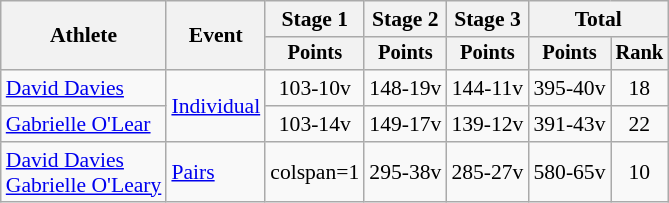<table class="wikitable" style="font-size:90%;">
<tr>
<th rowspan=2>Athlete</th>
<th rowspan=2>Event</th>
<th colspan=1>Stage 1</th>
<th colspan=1>Stage 2</th>
<th colspan=1>Stage 3</th>
<th colspan=2>Total</th>
</tr>
<tr style="font-size:95%">
<th>Points</th>
<th>Points</th>
<th>Points</th>
<th>Points</th>
<th>Rank</th>
</tr>
<tr align=center>
<td align=left><a href='#'>David Davies</a></td>
<td align=left rowspan=2><a href='#'>Individual</a></td>
<td>103-10v</td>
<td>148-19v</td>
<td>144-11v</td>
<td>395-40v</td>
<td>18</td>
</tr>
<tr align=center>
<td align=left><a href='#'>Gabrielle O'Lear</a></td>
<td>103-14v</td>
<td>149-17v</td>
<td>139-12v</td>
<td>391-43v</td>
<td>22</td>
</tr>
<tr align=center>
<td align=left><a href='#'>David Davies</a><br><a href='#'>Gabrielle O'Leary</a></td>
<td align=left><a href='#'>Pairs</a></td>
<td>colspan=1 </td>
<td>295-38v</td>
<td>285-27v</td>
<td>580-65v</td>
<td>10</td>
</tr>
</table>
